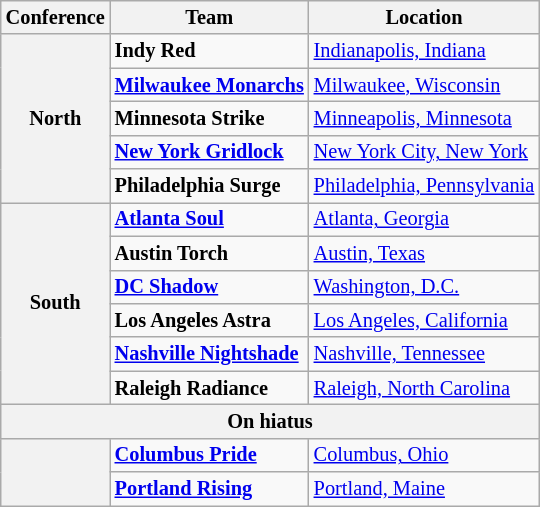<table class="wikitable" style="font-size:85%">
<tr>
<th>Conference</th>
<th>Team</th>
<th>Location</th>
</tr>
<tr>
<th rowspan="5">North</th>
<td><strong>Indy Red</strong></td>
<td><a href='#'>Indianapolis, Indiana</a></td>
</tr>
<tr>
<td><strong><a href='#'>Milwaukee Monarchs</a></strong></td>
<td><a href='#'>Milwaukee, Wisconsin</a></td>
</tr>
<tr>
<td><strong>Minnesota Strike</strong></td>
<td><a href='#'>Minneapolis, Minnesota</a></td>
</tr>
<tr>
<td><strong><a href='#'>New York Gridlock</a></strong></td>
<td><a href='#'>New York City, New York</a></td>
</tr>
<tr>
<td><strong>Philadelphia Surge</strong></td>
<td><a href='#'>Philadelphia, Pennsylvania</a></td>
</tr>
<tr>
<th rowspan="6">South</th>
<td><strong><a href='#'>Atlanta Soul</a></strong></td>
<td><a href='#'>Atlanta, Georgia</a></td>
</tr>
<tr>
<td><strong>Austin Torch</strong></td>
<td><a href='#'>Austin, Texas</a></td>
</tr>
<tr>
<td><strong><a href='#'>DC Shadow</a></strong></td>
<td><a href='#'>Washington, D.C.</a></td>
</tr>
<tr>
<td><strong>Los Angeles Astra</strong></td>
<td><a href='#'>Los Angeles, California</a></td>
</tr>
<tr>
<td><strong><a href='#'>Nashville Nightshade</a></strong></td>
<td><a href='#'>Nashville, Tennessee</a></td>
</tr>
<tr>
<td><strong>Raleigh Radiance</strong></td>
<td><a href='#'>Raleigh, North Carolina</a></td>
</tr>
<tr>
<th colspan="3">On hiatus</th>
</tr>
<tr>
<th rowspan="3"></th>
<td><strong><a href='#'>Columbus Pride</a></strong></td>
<td><a href='#'>Columbus, Ohio</a></td>
</tr>
<tr>
<td><strong><a href='#'>Portland Rising</a></strong></td>
<td><a href='#'>Portland, Maine</a></td>
</tr>
</table>
